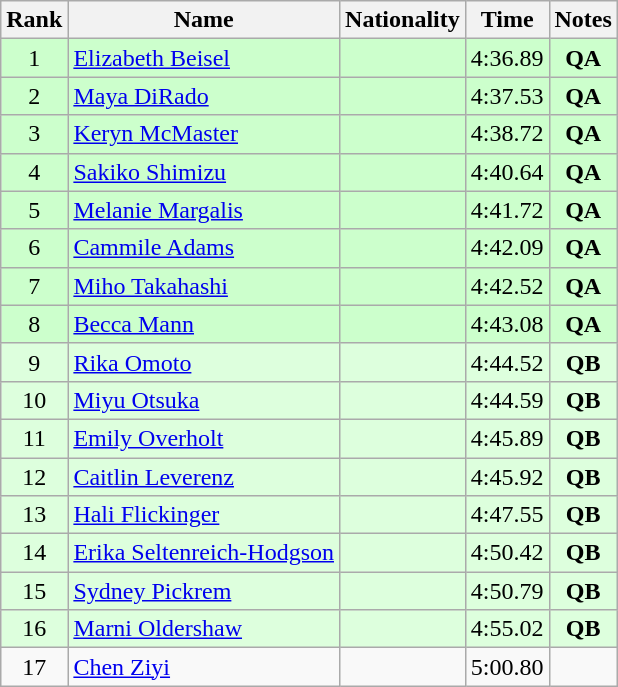<table class="wikitable sortable" style="text-align:center">
<tr>
<th>Rank</th>
<th>Name</th>
<th>Nationality</th>
<th>Time</th>
<th>Notes</th>
</tr>
<tr bgcolor=ccffcc>
<td>1</td>
<td align=left><a href='#'>Elizabeth Beisel</a></td>
<td align=left></td>
<td>4:36.89</td>
<td><strong>QA</strong></td>
</tr>
<tr bgcolor=ccffcc>
<td>2</td>
<td align=left><a href='#'>Maya DiRado</a></td>
<td align=left></td>
<td>4:37.53</td>
<td><strong>QA</strong></td>
</tr>
<tr bgcolor=ccffcc>
<td>3</td>
<td align=left><a href='#'>Keryn McMaster</a></td>
<td align=left></td>
<td>4:38.72</td>
<td><strong>QA</strong></td>
</tr>
<tr bgcolor=ccffcc>
<td>4</td>
<td align=left><a href='#'>Sakiko Shimizu</a></td>
<td align=left></td>
<td>4:40.64</td>
<td><strong>QA</strong></td>
</tr>
<tr bgcolor=ccffcc>
<td>5</td>
<td align=left><a href='#'>Melanie Margalis</a></td>
<td align=left></td>
<td>4:41.72</td>
<td><strong>QA</strong></td>
</tr>
<tr bgcolor=ccffcc>
<td>6</td>
<td align=left><a href='#'>Cammile Adams</a></td>
<td align=left></td>
<td>4:42.09</td>
<td><strong>QA</strong></td>
</tr>
<tr bgcolor=ccffcc>
<td>7</td>
<td align=left><a href='#'>Miho Takahashi</a></td>
<td align=left></td>
<td>4:42.52</td>
<td><strong>QA</strong></td>
</tr>
<tr bgcolor=ccffcc>
<td>8</td>
<td align=left><a href='#'>Becca Mann</a></td>
<td align=left></td>
<td>4:43.08</td>
<td><strong>QA</strong></td>
</tr>
<tr bgcolor=ddffdd>
<td>9</td>
<td align=left><a href='#'>Rika Omoto</a></td>
<td align=left></td>
<td>4:44.52</td>
<td><strong>QB</strong></td>
</tr>
<tr bgcolor=ddffdd>
<td>10</td>
<td align=left><a href='#'>Miyu Otsuka</a></td>
<td align=left></td>
<td>4:44.59</td>
<td><strong>QB</strong></td>
</tr>
<tr bgcolor=ddffdd>
<td>11</td>
<td align=left><a href='#'>Emily Overholt</a></td>
<td align=left></td>
<td>4:45.89</td>
<td><strong>QB</strong></td>
</tr>
<tr bgcolor=ddffdd>
<td>12</td>
<td align=left><a href='#'>Caitlin Leverenz</a></td>
<td align=left></td>
<td>4:45.92</td>
<td><strong>QB</strong></td>
</tr>
<tr bgcolor=ddffdd>
<td>13</td>
<td align=left><a href='#'>Hali Flickinger</a></td>
<td align=left></td>
<td>4:47.55</td>
<td><strong>QB</strong></td>
</tr>
<tr bgcolor=ddffdd>
<td>14</td>
<td align=left><a href='#'>Erika Seltenreich-Hodgson</a></td>
<td align=left></td>
<td>4:50.42</td>
<td><strong>QB</strong></td>
</tr>
<tr bgcolor=ddffdd>
<td>15</td>
<td align=left><a href='#'>Sydney Pickrem</a></td>
<td align=left></td>
<td>4:50.79</td>
<td><strong>QB</strong></td>
</tr>
<tr bgcolor=ddffdd>
<td>16</td>
<td align=left><a href='#'>Marni Oldershaw</a></td>
<td align=left></td>
<td>4:55.02</td>
<td><strong>QB</strong></td>
</tr>
<tr>
<td>17</td>
<td align=left><a href='#'>Chen Ziyi</a></td>
<td align=left></td>
<td>5:00.80</td>
<td></td>
</tr>
</table>
